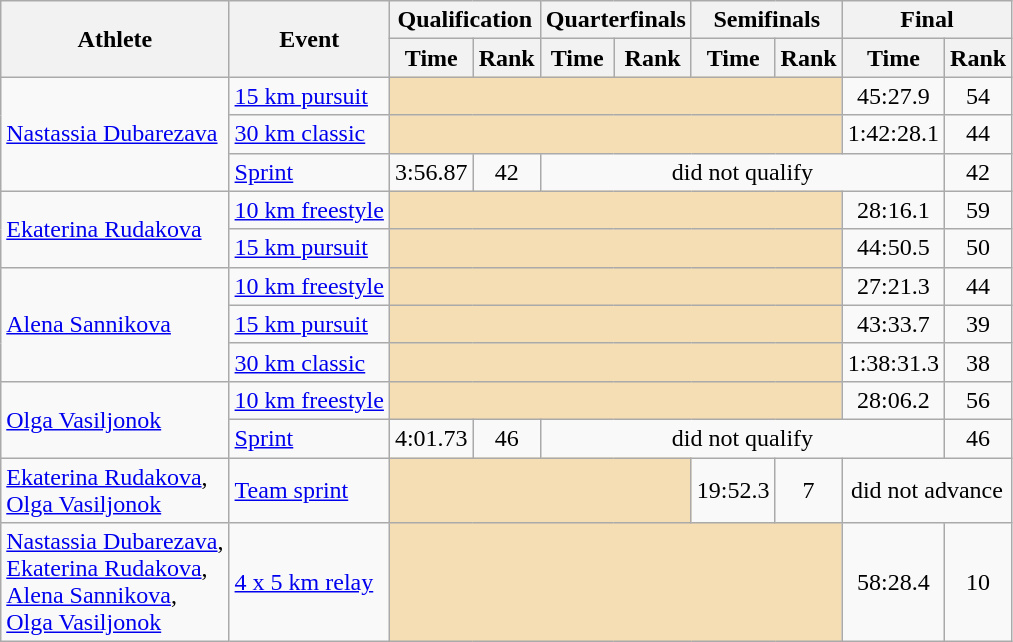<table class="wikitable">
<tr>
<th rowspan="2">Athlete</th>
<th rowspan="2">Event</th>
<th colspan="2">Qualification</th>
<th colspan="2">Quarterfinals</th>
<th colspan="2">Semifinals</th>
<th colspan="2">Final</th>
</tr>
<tr>
<th>Time</th>
<th>Rank</th>
<th>Time</th>
<th>Rank</th>
<th>Time</th>
<th>Rank</th>
<th>Time</th>
<th>Rank</th>
</tr>
<tr>
<td rowspan=3><a href='#'>Nastassia Dubarezava</a></td>
<td><a href='#'>15 km pursuit</a></td>
<td colspan="6" bgcolor="wheat"></td>
<td align="center">45:27.9</td>
<td align="center">54</td>
</tr>
<tr>
<td><a href='#'>30 km classic</a></td>
<td colspan="6" bgcolor="wheat"></td>
<td align="center">1:42:28.1</td>
<td align="center">44</td>
</tr>
<tr>
<td><a href='#'>Sprint</a></td>
<td align="center">3:56.87</td>
<td align="center">42</td>
<td colspan="5" align="center">did not qualify</td>
<td align="center">42</td>
</tr>
<tr>
<td rowspan=2><a href='#'>Ekaterina Rudakova</a></td>
<td><a href='#'>10 km freestyle</a></td>
<td colspan="6" bgcolor="wheat"></td>
<td align="center">28:16.1</td>
<td align="center">59</td>
</tr>
<tr>
<td><a href='#'>15 km pursuit</a></td>
<td colspan="6" bgcolor="wheat"></td>
<td align="center">44:50.5</td>
<td align="center">50</td>
</tr>
<tr>
<td rowspan=3><a href='#'>Alena Sannikova</a></td>
<td><a href='#'>10 km freestyle</a></td>
<td colspan="6" bgcolor="wheat"></td>
<td align="center">27:21.3</td>
<td align="center">44</td>
</tr>
<tr>
<td><a href='#'>15 km pursuit</a></td>
<td colspan="6" bgcolor="wheat"></td>
<td align="center">43:33.7</td>
<td align="center">39</td>
</tr>
<tr>
<td><a href='#'>30 km classic</a></td>
<td colspan="6" bgcolor="wheat"></td>
<td align="center">1:38:31.3</td>
<td align="center">38</td>
</tr>
<tr>
<td rowspan=2><a href='#'>Olga Vasiljonok</a></td>
<td><a href='#'>10 km freestyle</a></td>
<td colspan="6" bgcolor="wheat"></td>
<td align="center">28:06.2</td>
<td align="center">56</td>
</tr>
<tr>
<td><a href='#'>Sprint</a></td>
<td align="center">4:01.73</td>
<td align="center">46</td>
<td colspan="5" align="center">did not qualify</td>
<td align="center">46</td>
</tr>
<tr>
<td><a href='#'>Ekaterina Rudakova</a>, <br><a href='#'>Olga Vasiljonok</a></td>
<td><a href='#'>Team sprint</a></td>
<td colspan="4" bgcolor="wheat"></td>
<td align="center">19:52.3</td>
<td align="center">7</td>
<td colspan="5" align="center">did not advance</td>
</tr>
<tr>
<td><a href='#'>Nastassia Dubarezava</a>, <br><a href='#'>Ekaterina Rudakova</a>, <br><a href='#'>Alena Sannikova</a>, <br><a href='#'>Olga Vasiljonok</a></td>
<td><a href='#'>4 x 5 km relay</a></td>
<td colspan="6" bgcolor="wheat"></td>
<td align="center">58:28.4</td>
<td align="center">10</td>
</tr>
</table>
